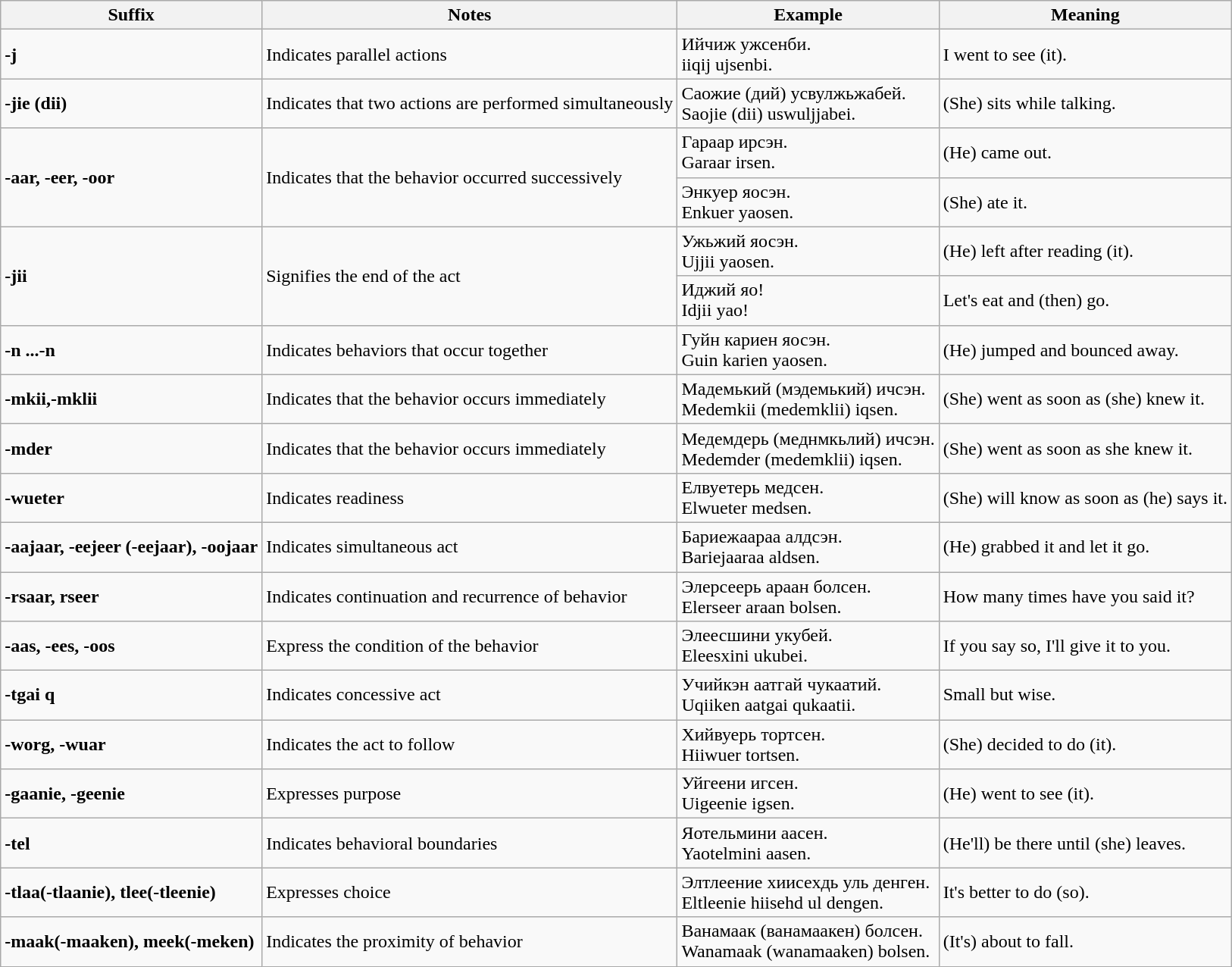<table class="wikitable">
<tr>
<th>Suffix</th>
<th>Notes</th>
<th>Example</th>
<th>Meaning</th>
</tr>
<tr>
<td><strong>-j</strong></td>
<td>Indicates parallel actions</td>
<td>Ийчиж ужсенби.<br>iiqij ujsenbi.</td>
<td>I went to see (it).</td>
</tr>
<tr>
<td><strong>-jie (dii)</strong></td>
<td>Indicates that two actions are performed simultaneously</td>
<td>Саожие (дий) усвулжьжабей.<br>Saojie (dii) uswuljjabei.</td>
<td>(She) sits while talking.</td>
</tr>
<tr>
<td rowspan="2"><strong>-aar, -eer, -oor</strong></td>
<td rowspan="2">Indicates that the behavior occurred successively</td>
<td>Гараар ирсэн.<br>Garaar irsen.</td>
<td>(He) came out.</td>
</tr>
<tr>
<td>Энкуер яосэн.<br>Enkuer yaosen.</td>
<td>(She) ate it.</td>
</tr>
<tr>
<td rowspan="2"><strong>-jii</strong></td>
<td rowspan="2">Signifies the end of the act</td>
<td>Ужьжий яосэн.<br>Ujjii yaosen.</td>
<td>(He) left after reading (it).</td>
</tr>
<tr>
<td>Иджий яо!<br>Idjii yao!</td>
<td>Let's eat and (then) go.</td>
</tr>
<tr>
<td><strong>-n ...-n</strong></td>
<td>Indicates behaviors that occur together</td>
<td>Гуйн кариен яосэн.<br>Guin karien yaosen.</td>
<td>(He) jumped and bounced away.</td>
</tr>
<tr>
<td><strong>-mkii,-mklii</strong></td>
<td>Indicates that the behavior occurs immediately</td>
<td>Мадемький (мэдемький) ичсэн.<br>Medemkii (medemklii) iqsen.</td>
<td>(She) went as soon as (she) knew it.</td>
</tr>
<tr>
<td><strong>-mder</strong></td>
<td>Indicates that the behavior occurs immediately</td>
<td>Медемдерь (меднмкьлий) ичсэн.<br>Medemder (medemklii) iqsen.</td>
<td>(She) went as soon as she knew it.</td>
</tr>
<tr>
<td><strong>-wueter</strong></td>
<td>Indicates readiness</td>
<td>Елвуетерь медсен.<br>Elwueter medsen.</td>
<td>(She) will know as soon as (he) says it.</td>
</tr>
<tr>
<td><strong>-aajaar, -eejeer (-eejaar), -oojaar</strong></td>
<td>Indicates simultaneous act</td>
<td>Бариежаараа алдсэн.<br>Bariejaaraa aldsen.</td>
<td>(He) grabbed it and let it go.</td>
</tr>
<tr>
<td><strong>-rsaar, rseer</strong></td>
<td>Indicates continuation and recurrence of behavior</td>
<td>Элерсеерь араан болсен.<br>Elerseer araan bolsen.</td>
<td>How many times have you said it?</td>
</tr>
<tr>
<td><strong>-aas, -ees, -oos</strong></td>
<td>Express the condition of the behavior</td>
<td>Элеесшини укубей.<br>Eleesxini ukubei.</td>
<td>If you say so, I'll give it to you.</td>
</tr>
<tr>
<td><strong>-tgai q</strong></td>
<td>Indicates concessive act</td>
<td>Учийкэн аатгай чукаатий.<br>Uqiiken aatgai qukaatii.</td>
<td>Small but wise.</td>
</tr>
<tr>
<td><strong>-worg, -wuar</strong></td>
<td>Indicates the act to follow</td>
<td>Хийвуерь тортсен.<br>Hiiwuer tortsen.</td>
<td>(She) decided to do (it).</td>
</tr>
<tr>
<td><strong>-gaanie, -geenie</strong></td>
<td>Expresses purpose</td>
<td>Уйгеени игсен.<br>Uigeenie igsen.</td>
<td>(He) went to see (it).</td>
</tr>
<tr>
<td><strong>-tel</strong></td>
<td>Indicates behavioral boundaries</td>
<td>Яотельмини аасен.<br>Yaotelmini aasen.</td>
<td>(He'll) be there until (she) leaves.</td>
</tr>
<tr>
<td><strong>-tlaa(-tlaanie), tlee(-tleenie)</strong></td>
<td>Expresses choice</td>
<td>Элтлеение хиисехдь уль денген.<br>Eltleenie hiisehd ul dengen.</td>
<td>It's better to do (so).</td>
</tr>
<tr>
<td><strong>-maak(-maaken), meek(-meken)</strong></td>
<td>Indicates the proximity of behavior</td>
<td>Ванамаак (ванамаакен) болсен.<br>Wanamaak (wanamaaken) bolsen.</td>
<td>(It's) about to fall.</td>
</tr>
</table>
